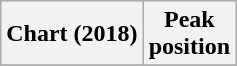<table class="wikitable plainrowheaders" style="text-align:center">
<tr>
<th scope="col">Chart (2018)</th>
<th scope="col">Peak<br>position</th>
</tr>
<tr>
</tr>
</table>
